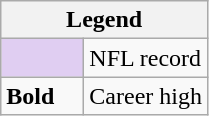<table class="wikitable mw-collapsible">
<tr>
<th colspan="2">Legend</th>
</tr>
<tr>
<td style="background:#e0cef2; width:3em;"></td>
<td>NFL record</td>
</tr>
<tr>
<td><strong>Bold</strong></td>
<td>Career high</td>
</tr>
</table>
